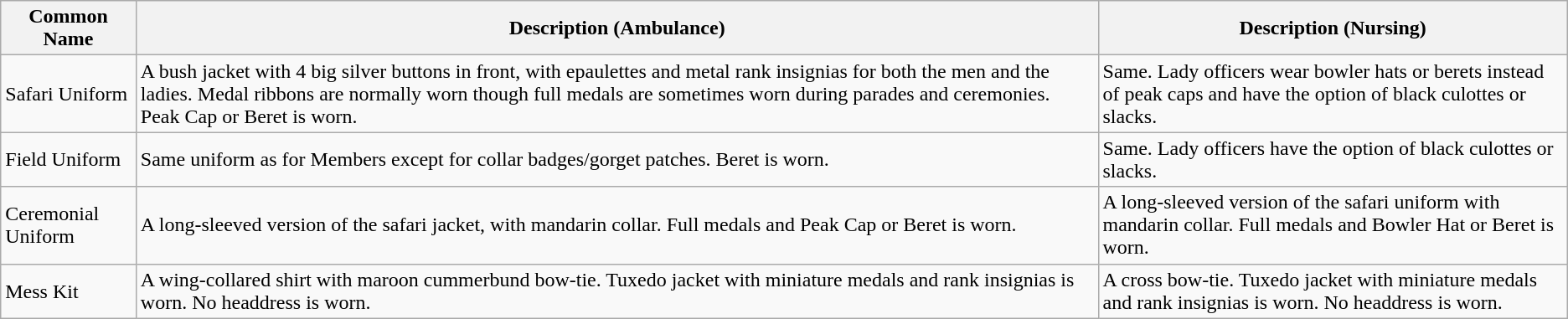<table class="wikitable">
<tr>
<th>Common Name</th>
<th>Description (Ambulance)</th>
<th>Description (Nursing)</th>
</tr>
<tr>
<td>Safari Uniform</td>
<td>A bush jacket with 4 big silver buttons in front, with epaulettes and metal rank insignias for both the men and the ladies. Medal ribbons are normally worn though full medals are sometimes worn during parades and ceremonies. Peak Cap or Beret is worn.</td>
<td>Same. Lady officers wear bowler hats or berets instead of peak caps and have the option of black culottes or slacks.</td>
</tr>
<tr>
<td>Field Uniform</td>
<td>Same uniform as for Members except for collar badges/gorget patches. Beret is worn.</td>
<td>Same. Lady officers have the option of black culottes or slacks.</td>
</tr>
<tr>
<td>Ceremonial Uniform</td>
<td>A long-sleeved version of the safari jacket, with mandarin collar. Full medals and Peak Cap or Beret is worn.</td>
<td>A long-sleeved version of the safari uniform with mandarin collar. Full medals and Bowler Hat or Beret is worn.</td>
</tr>
<tr>
<td>Mess Kit</td>
<td>A wing-collared shirt with maroon cummerbund bow-tie. Tuxedo jacket with miniature medals and rank insignias is worn. No headdress is worn.</td>
<td>A cross bow-tie. Tuxedo jacket with miniature medals and rank insignias is worn. No headdress is worn.</td>
</tr>
</table>
